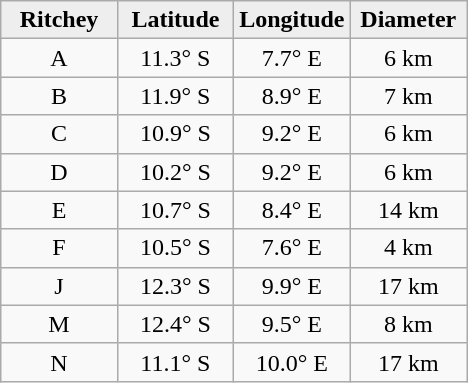<table class="wikitable">
<tr>
<th width="25%" style="background:#eeeeee;">Ritchey</th>
<th width="25%" style="background:#eeeeee;">Latitude</th>
<th width="25%" style="background:#eeeeee;">Longitude</th>
<th width="25%" style="background:#eeeeee;">Diameter</th>
</tr>
<tr>
<td align="center">A</td>
<td align="center">11.3° S</td>
<td align="center">7.7° E</td>
<td align="center">6 km</td>
</tr>
<tr>
<td align="center">B</td>
<td align="center">11.9° S</td>
<td align="center">8.9° E</td>
<td align="center">7 km</td>
</tr>
<tr>
<td align="center">C</td>
<td align="center">10.9° S</td>
<td align="center">9.2° E</td>
<td align="center">6 km</td>
</tr>
<tr>
<td align="center">D</td>
<td align="center">10.2° S</td>
<td align="center">9.2° E</td>
<td align="center">6 km</td>
</tr>
<tr>
<td align="center">E</td>
<td align="center">10.7° S</td>
<td align="center">8.4° E</td>
<td align="center">14 km</td>
</tr>
<tr>
<td align="center">F</td>
<td align="center">10.5° S</td>
<td align="center">7.6° E</td>
<td align="center">4 km</td>
</tr>
<tr>
<td align="center">J</td>
<td align="center">12.3° S</td>
<td align="center">9.9° E</td>
<td align="center">17 km</td>
</tr>
<tr>
<td align="center">M</td>
<td align="center">12.4° S</td>
<td align="center">9.5° E</td>
<td align="center">8 km</td>
</tr>
<tr>
<td align="center">N</td>
<td align="center">11.1° S</td>
<td align="center">10.0° E</td>
<td align="center">17 km</td>
</tr>
</table>
